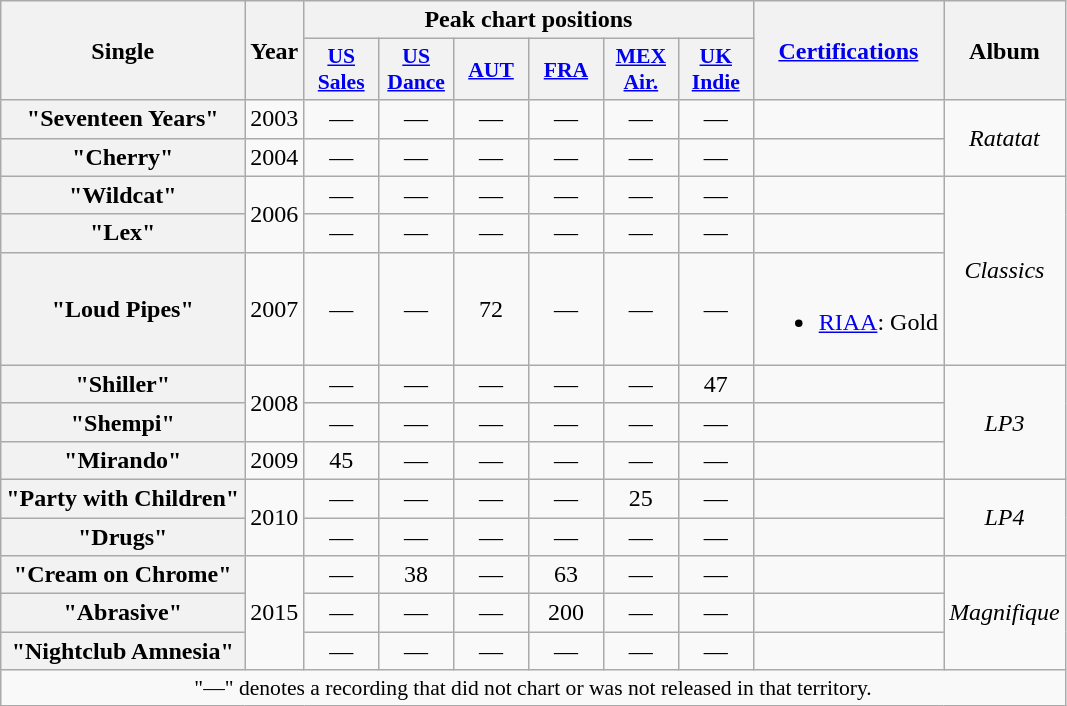<table class="wikitable plainrowheaders" style="text-align:center;">
<tr>
<th scope="col" rowspan="2">Single</th>
<th scope="col" rowspan="2">Year</th>
<th scope="col" colspan="6">Peak chart positions</th>
<th scope="col" rowspan="2"><a href='#'>Certifications</a></th>
<th scope="col" rowspan="2">Album</th>
</tr>
<tr>
<th scope="col" style="width:3em;font-size:90%;"><a href='#'>US<br>Sales</a><br></th>
<th scope="col" style="width:3em;font-size:90%;"><a href='#'>US<br>Dance</a><br></th>
<th scope="col" style="width:3em;font-size:90%;"><a href='#'>AUT</a><br></th>
<th scope="col" style="width:3em;font-size:90%;"><a href='#'>FRA</a><br></th>
<th scope="col" style="width:3em;font-size:90%;"><a href='#'>MEX<br>Air.</a><br></th>
<th scope="col" style="width:3em;font-size:90%;"><a href='#'>UK<br>Indie</a><br></th>
</tr>
<tr>
<th scope="row">"Seventeen Years"</th>
<td>2003</td>
<td>—</td>
<td>—</td>
<td>—</td>
<td>—</td>
<td>—</td>
<td>—</td>
<td></td>
<td rowspan="2"><em>Ratatat</em></td>
</tr>
<tr>
<th scope="row">"Cherry"</th>
<td>2004</td>
<td>—</td>
<td>—</td>
<td>—</td>
<td>—</td>
<td>—</td>
<td>—</td>
<td></td>
</tr>
<tr>
<th scope="row">"Wildcat"</th>
<td rowspan="2">2006</td>
<td>—</td>
<td>—</td>
<td>—</td>
<td>—</td>
<td>—</td>
<td>—</td>
<td></td>
<td rowspan="3"><em>Classics</em></td>
</tr>
<tr>
<th scope="row">"Lex"</th>
<td>—</td>
<td>—</td>
<td>—</td>
<td>—</td>
<td>—</td>
<td>—</td>
<td></td>
</tr>
<tr>
<th scope="row">"Loud Pipes"</th>
<td>2007</td>
<td>—</td>
<td>—</td>
<td>72</td>
<td>—</td>
<td>—</td>
<td>—</td>
<td><br><ul><li><a href='#'>RIAA</a>: Gold</li></ul></td>
</tr>
<tr>
<th scope="row">"Shiller"</th>
<td rowspan="2">2008</td>
<td>—</td>
<td>—</td>
<td>—</td>
<td>—</td>
<td>—</td>
<td>47</td>
<td></td>
<td rowspan="3"><em>LP3</em></td>
</tr>
<tr>
<th scope="row">"Shempi"</th>
<td>—</td>
<td>—</td>
<td>—</td>
<td>—</td>
<td>—</td>
<td>—</td>
<td></td>
</tr>
<tr>
<th scope="row">"Mirando"</th>
<td>2009</td>
<td>45</td>
<td>—</td>
<td>—</td>
<td>—</td>
<td>—</td>
<td>—</td>
<td></td>
</tr>
<tr>
<th scope="row">"Party with Children"</th>
<td rowspan="2">2010</td>
<td>—</td>
<td>—</td>
<td>—</td>
<td>—</td>
<td>25</td>
<td>—</td>
<td></td>
<td rowspan="2"><em>LP4</em></td>
</tr>
<tr>
<th scope="row">"Drugs"</th>
<td>—</td>
<td>—</td>
<td>—</td>
<td>—</td>
<td>—</td>
<td>—</td>
<td></td>
</tr>
<tr>
<th scope="row">"Cream on Chrome"</th>
<td rowspan="3">2015</td>
<td>—</td>
<td>38</td>
<td>—</td>
<td>63</td>
<td>—</td>
<td>—</td>
<td></td>
<td rowspan="3"><em>Magnifique</em></td>
</tr>
<tr>
<th scope="row">"Abrasive"</th>
<td>—</td>
<td>—</td>
<td>—</td>
<td>200</td>
<td>—</td>
<td>—</td>
<td></td>
</tr>
<tr>
<th scope="row">"Nightclub Amnesia"</th>
<td>—</td>
<td>—</td>
<td>—</td>
<td>—</td>
<td>—</td>
<td>—</td>
<td></td>
</tr>
<tr>
<td colspan="10" style="font-size:90%">"—" denotes a recording that did not chart or was not released in that territory.</td>
</tr>
</table>
